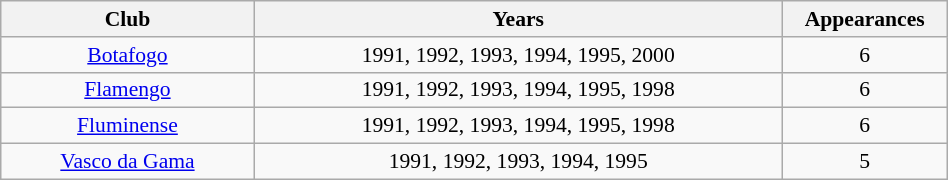<table class="wikitable sortable" style="font-size:90%; width: 50%; text-align: center;">
<tr>
<th width="12%">Club</th>
<th width="25%">Years</th>
<th width="3%">Appearances</th>
</tr>
<tr>
<td><a href='#'>Botafogo</a></td>
<td>1991, 1992, 1993, 1994, 1995, 2000</td>
<td>6</td>
</tr>
<tr>
<td><a href='#'>Flamengo</a></td>
<td>1991, 1992, 1993, 1994, 1995, 1998</td>
<td>6</td>
</tr>
<tr>
<td><a href='#'>Fluminense</a></td>
<td>1991, 1992, 1993, 1994, 1995, 1998</td>
<td>6</td>
</tr>
<tr>
<td><a href='#'>Vasco da Gama</a></td>
<td>1991, 1992, 1993, 1994, 1995</td>
<td>5</td>
</tr>
</table>
